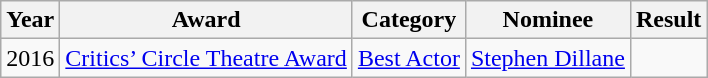<table class="wikitable sortable">
<tr>
<th>Year</th>
<th>Award</th>
<th>Category</th>
<th>Nominee</th>
<th>Result</th>
</tr>
<tr>
<td>2016</td>
<td><a href='#'>Critics’ Circle Theatre Award</a></td>
<td><a href='#'>Best Actor</a></td>
<td><a href='#'>Stephen Dillane</a></td>
<td></td>
</tr>
</table>
